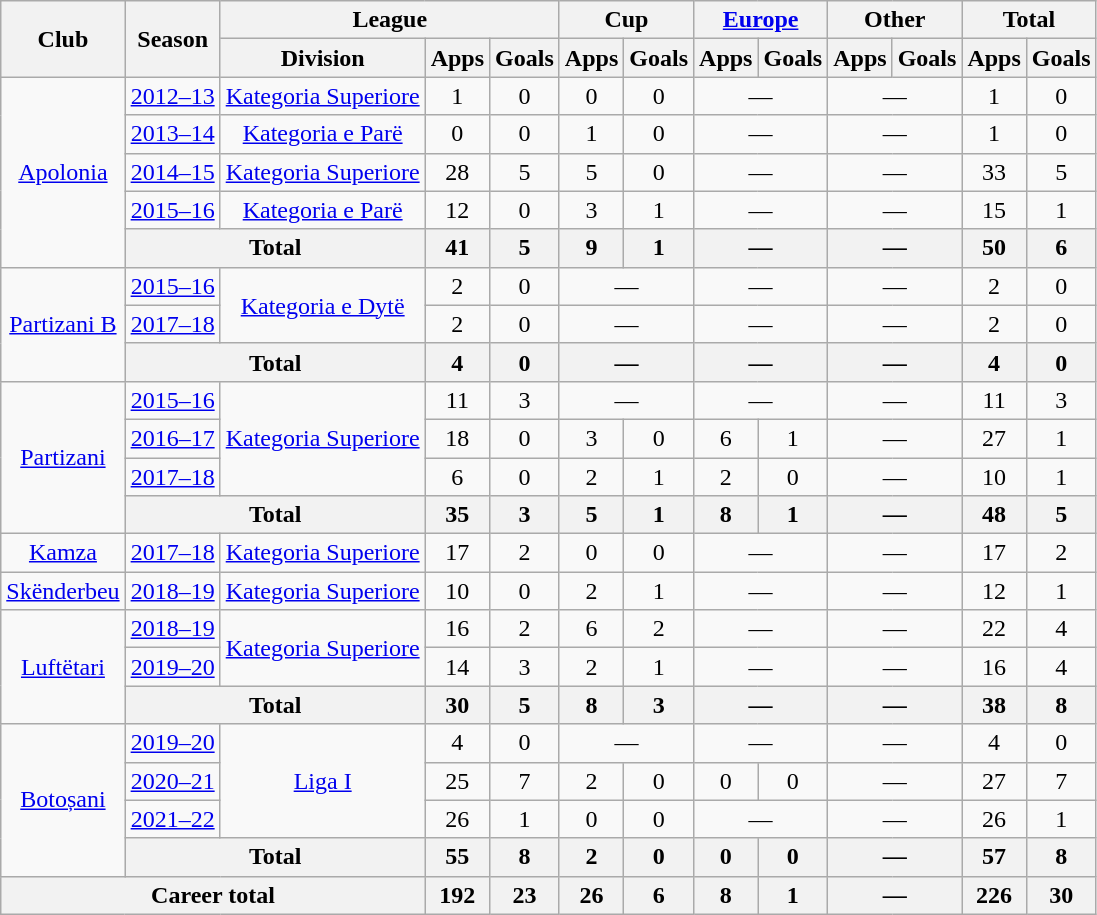<table class="wikitable" style="text-align:center">
<tr>
<th rowspan="2">Club</th>
<th rowspan="2">Season</th>
<th colspan="3">League</th>
<th colspan="2">Cup</th>
<th colspan="2"><a href='#'>Europe</a></th>
<th colspan="2">Other</th>
<th colspan="2">Total</th>
</tr>
<tr>
<th>Division</th>
<th>Apps</th>
<th>Goals</th>
<th>Apps</th>
<th>Goals</th>
<th>Apps</th>
<th>Goals</th>
<th>Apps</th>
<th>Goals</th>
<th>Apps</th>
<th>Goals</th>
</tr>
<tr>
<td rowspan="5"><a href='#'>Apolonia</a></td>
<td><a href='#'>2012–13</a></td>
<td rowspan="1"><a href='#'>Kategoria Superiore</a></td>
<td>1</td>
<td>0</td>
<td>0</td>
<td>0</td>
<td colspan="2">—</td>
<td colspan="2">—</td>
<td>1</td>
<td>0</td>
</tr>
<tr>
<td><a href='#'>2013–14</a></td>
<td rowspan="1"><a href='#'>Kategoria e Parë</a></td>
<td>0</td>
<td>0</td>
<td>1</td>
<td>0</td>
<td colspan="2">—</td>
<td colspan="2">—</td>
<td>1</td>
<td>0</td>
</tr>
<tr>
<td><a href='#'>2014–15</a></td>
<td rowspan="1"><a href='#'>Kategoria Superiore</a></td>
<td>28</td>
<td>5</td>
<td>5</td>
<td>0</td>
<td colspan="2">—</td>
<td colspan="2">—</td>
<td>33</td>
<td>5</td>
</tr>
<tr>
<td><a href='#'>2015–16</a></td>
<td rowspan="1"><a href='#'>Kategoria e Parë</a></td>
<td>12</td>
<td>0</td>
<td>3</td>
<td>1</td>
<td colspan="2">—</td>
<td colspan="2">—</td>
<td>15</td>
<td>1</td>
</tr>
<tr>
<th colspan="2">Total</th>
<th>41</th>
<th>5</th>
<th>9</th>
<th>1</th>
<th colspan="2">—</th>
<th colspan="2">—</th>
<th>50</th>
<th>6</th>
</tr>
<tr>
<td rowspan="3"><a href='#'>Partizani B</a></td>
<td><a href='#'>2015–16</a></td>
<td rowspan="2"><a href='#'>Kategoria e Dytë</a></td>
<td>2</td>
<td>0</td>
<td colspan="2">—</td>
<td colspan="2">—</td>
<td colspan="2">—</td>
<td>2</td>
<td>0</td>
</tr>
<tr>
<td><a href='#'>2017–18</a></td>
<td>2</td>
<td>0</td>
<td colspan="2">—</td>
<td colspan="2">—</td>
<td colspan="2">—</td>
<td>2</td>
<td>0</td>
</tr>
<tr>
<th colspan="2" valign="center">Total</th>
<th>4</th>
<th>0</th>
<th colspan="2">—</th>
<th colspan="2">—</th>
<th colspan="2">—</th>
<th>4</th>
<th>0</th>
</tr>
<tr>
<td rowspan="4"><a href='#'>Partizani</a></td>
<td><a href='#'>2015–16</a></td>
<td rowspan="3"><a href='#'>Kategoria Superiore</a></td>
<td>11</td>
<td>3</td>
<td colspan="2">—</td>
<td colspan="2">—</td>
<td colspan="2">—</td>
<td>11</td>
<td>3</td>
</tr>
<tr>
<td><a href='#'>2016–17</a></td>
<td>18</td>
<td>0</td>
<td>3</td>
<td>0</td>
<td>6</td>
<td>1</td>
<td colspan="2">—</td>
<td>27</td>
<td>1</td>
</tr>
<tr>
<td><a href='#'>2017–18</a></td>
<td>6</td>
<td>0</td>
<td>2</td>
<td>1</td>
<td>2</td>
<td>0</td>
<td colspan="2">—</td>
<td>10</td>
<td>1</td>
</tr>
<tr>
<th colspan="2">Total</th>
<th>35</th>
<th>3</th>
<th>5</th>
<th>1</th>
<th>8</th>
<th>1</th>
<th colspan="2">—</th>
<th>48</th>
<th>5</th>
</tr>
<tr>
<td rowspan="1"><a href='#'>Kamza</a></td>
<td><a href='#'>2017–18</a></td>
<td rowspan="1"><a href='#'>Kategoria Superiore</a></td>
<td>17</td>
<td>2</td>
<td>0</td>
<td>0</td>
<td colspan="2">—</td>
<td colspan="2">—</td>
<td>17</td>
<td>2</td>
</tr>
<tr>
<td rowspan="1"><a href='#'>Skënderbeu</a></td>
<td><a href='#'>2018–19</a></td>
<td rowspan="1"><a href='#'>Kategoria Superiore</a></td>
<td>10</td>
<td>0</td>
<td>2</td>
<td>1</td>
<td colspan="2">—</td>
<td colspan="2">—</td>
<td>12</td>
<td>1</td>
</tr>
<tr>
<td rowspan="3"><a href='#'>Luftëtari</a></td>
<td><a href='#'>2018–19</a></td>
<td rowspan="2"><a href='#'>Kategoria Superiore</a></td>
<td>16</td>
<td>2</td>
<td>6</td>
<td>2</td>
<td colspan="2">—</td>
<td colspan="2">—</td>
<td>22</td>
<td>4</td>
</tr>
<tr>
<td><a href='#'>2019–20</a></td>
<td>14</td>
<td>3</td>
<td>2</td>
<td>1</td>
<td colspan="2">—</td>
<td colspan="2">—</td>
<td>16</td>
<td>4</td>
</tr>
<tr>
<th colspan="2" valign="center">Total</th>
<th>30</th>
<th>5</th>
<th>8</th>
<th>3</th>
<th colspan="2">—</th>
<th colspan="2">—</th>
<th>38</th>
<th>8</th>
</tr>
<tr>
<td rowspan="4"><a href='#'>Botoșani</a></td>
<td><a href='#'>2019–20</a></td>
<td rowspan="3"><a href='#'>Liga I</a></td>
<td>4</td>
<td>0</td>
<td colspan="2">—</td>
<td colspan="2">—</td>
<td colspan="2">—</td>
<td>4</td>
<td>0</td>
</tr>
<tr>
<td><a href='#'>2020–21</a></td>
<td>25</td>
<td>7</td>
<td>2</td>
<td>0</td>
<td>0</td>
<td>0</td>
<td colspan="2">—</td>
<td>27</td>
<td>7</td>
</tr>
<tr>
<td><a href='#'>2021–22</a></td>
<td>26</td>
<td>1</td>
<td>0</td>
<td>0</td>
<td colspan="2">—</td>
<td colspan="2">—</td>
<td>26</td>
<td>1</td>
</tr>
<tr>
<th colspan="2" valign="center">Total</th>
<th>55</th>
<th>8</th>
<th>2</th>
<th>0</th>
<th>0</th>
<th>0</th>
<th colspan="2">—</th>
<th>57</th>
<th>8</th>
</tr>
<tr>
<th colspan="3">Career total</th>
<th>192</th>
<th>23</th>
<th>26</th>
<th>6</th>
<th>8</th>
<th>1</th>
<th colspan="2">—</th>
<th>226</th>
<th>30</th>
</tr>
</table>
